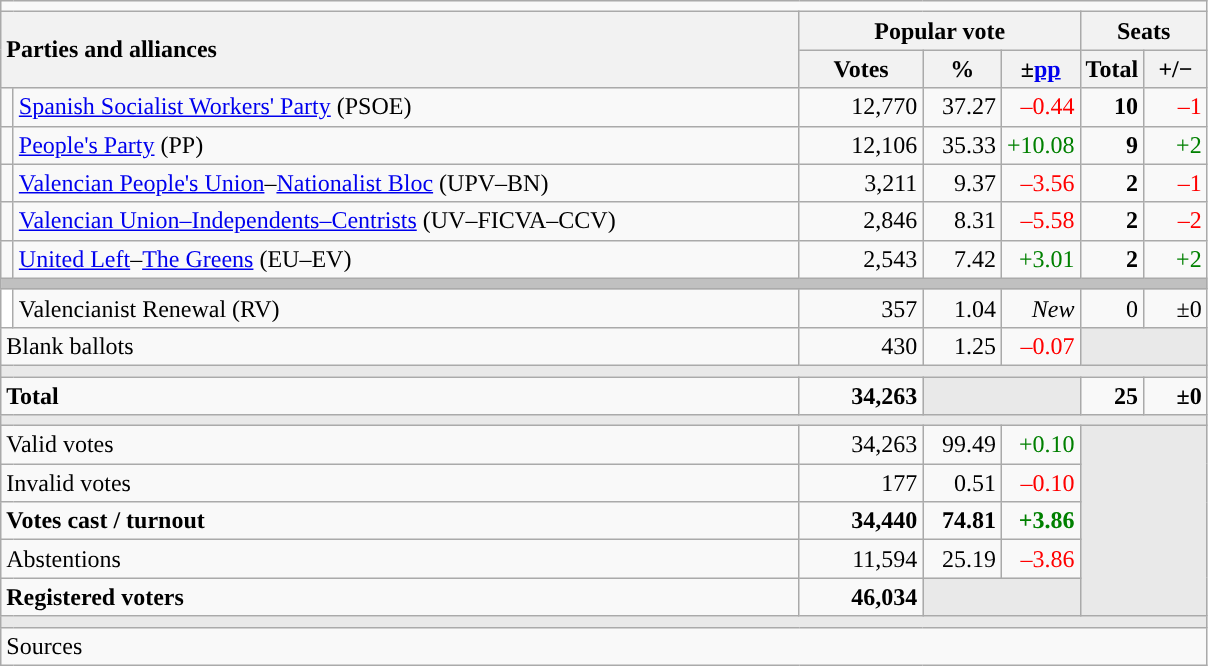<table class="wikitable" style="text-align:right;">
<tr>
<td colspan="7"></td>
</tr>
<tr>
<th style="text-align:left;" rowspan="2" colspan="2" width="525">Parties and alliances</th>
<th colspan="3">Popular vote</th>
<th colspan="2">Seats</th>
</tr>
<tr>
<th width="75">Votes</th>
<th width="45">%</th>
<th width="45">±<a href='#'>pp</a></th>
<th width="35">Total</th>
<th width="35">+/−</th>
</tr>
<tr>
<td width="1" style="color:inherit;background:"></td>
<td align="left"><a href='#'>Spanish Socialist Workers' Party</a> (PSOE)</td>
<td>12,770</td>
<td>37.27</td>
<td style="color:red;">–0.44</td>
<td><strong>10</strong></td>
<td style="color:red;">–1</td>
</tr>
<tr>
<td style="color:inherit;background:"></td>
<td align="left"><a href='#'>People's Party</a> (PP)</td>
<td>12,106</td>
<td>35.33</td>
<td style="color:green;">+10.08</td>
<td><strong>9</strong></td>
<td style="color:green;">+2</td>
</tr>
<tr>
<td style="color:inherit;background:"></td>
<td align="left"><a href='#'>Valencian People's Union</a>–<a href='#'>Nationalist Bloc</a> (UPV–BN)</td>
<td>3,211</td>
<td>9.37</td>
<td style="color:red;">–3.56</td>
<td><strong>2</strong></td>
<td style="color:red;">–1</td>
</tr>
<tr>
<td style="color:inherit;background:"></td>
<td align="left"><a href='#'>Valencian Union–Independents–Centrists</a> (UV–FICVA–CCV)</td>
<td>2,846</td>
<td>8.31</td>
<td style="color:red;">–5.58</td>
<td><strong>2</strong></td>
<td style="color:red;">–2</td>
</tr>
<tr>
<td style="color:inherit;background:"></td>
<td align="left"><a href='#'>United Left</a>–<a href='#'>The Greens</a> (EU–EV)</td>
<td>2,543</td>
<td>7.42</td>
<td style="color:green;">+3.01</td>
<td><strong>2</strong></td>
<td style="color:green;">+2</td>
</tr>
<tr>
<td colspan="7" bgcolor="#C0C0C0"></td>
</tr>
<tr>
<td bgcolor="white"></td>
<td align="left">Valencianist Renewal (RV)</td>
<td>357</td>
<td>1.04</td>
<td><em>New</em></td>
<td>0</td>
<td>±0</td>
</tr>
<tr>
<td align="left" colspan="2">Blank ballots</td>
<td>430</td>
<td>1.25</td>
<td style="color:red;">–0.07</td>
<td bgcolor="#E9E9E9" colspan="2"></td>
</tr>
<tr>
<td colspan="7" bgcolor="#E9E9E9"></td>
</tr>
<tr style="font-weight:bold;">
<td align="left" colspan="2">Total</td>
<td>34,263</td>
<td bgcolor="#E9E9E9" colspan="2"></td>
<td>25</td>
<td>±0</td>
</tr>
<tr>
<td colspan="7" bgcolor="#E9E9E9"></td>
</tr>
<tr>
<td align="left" colspan="2">Valid votes</td>
<td>34,263</td>
<td>99.49</td>
<td style="color:green;">+0.10</td>
<td bgcolor="#E9E9E9" colspan="2" rowspan="5"></td>
</tr>
<tr>
<td align="left" colspan="2">Invalid votes</td>
<td>177</td>
<td>0.51</td>
<td style="color:red;">–0.10</td>
</tr>
<tr style="font-weight:bold;">
<td align="left" colspan="2">Votes cast / turnout</td>
<td>34,440</td>
<td>74.81</td>
<td style="color:green;">+3.86</td>
</tr>
<tr>
<td align="left" colspan="2">Abstentions</td>
<td>11,594</td>
<td>25.19</td>
<td style="color:red;">–3.86</td>
</tr>
<tr style="font-weight:bold;">
<td align="left" colspan="2">Registered voters</td>
<td>46,034</td>
<td bgcolor="#E9E9E9" colspan="2"></td>
</tr>
<tr>
<td colspan="7" bgcolor="#E9E9E9"></td>
</tr>
<tr>
<td align="left" colspan="7">Sources</td>
</tr>
</table>
